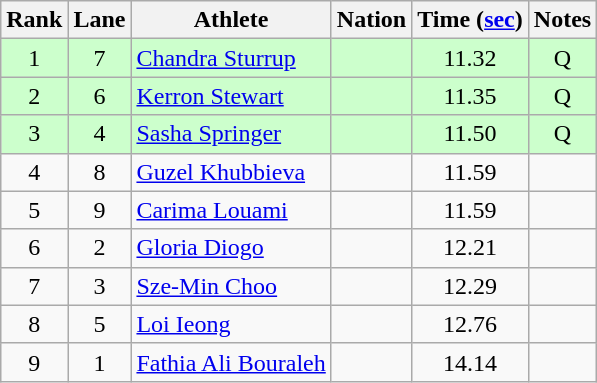<table class="wikitable sortable" style="text-align:center">
<tr>
<th>Rank</th>
<th>Lane</th>
<th>Athlete</th>
<th>Nation</th>
<th>Time (<a href='#'>sec</a>)</th>
<th>Notes</th>
</tr>
<tr bgcolor=ccffcc>
<td>1</td>
<td>7</td>
<td align="left"><a href='#'>Chandra Sturrup</a></td>
<td align=left></td>
<td>11.32</td>
<td>Q</td>
</tr>
<tr bgcolor=ccffcc>
<td>2</td>
<td>6</td>
<td align="left"><a href='#'>Kerron Stewart</a></td>
<td align=left></td>
<td>11.35</td>
<td>Q</td>
</tr>
<tr bgcolor=ccffcc>
<td>3</td>
<td>4</td>
<td align="left"><a href='#'>Sasha Springer</a></td>
<td align=left></td>
<td>11.50</td>
<td>Q</td>
</tr>
<tr>
<td>4</td>
<td>8</td>
<td align="left"><a href='#'>Guzel Khubbieva</a></td>
<td align=left></td>
<td>11.59</td>
<td></td>
</tr>
<tr>
<td>5</td>
<td>9</td>
<td align="left"><a href='#'>Carima Louami</a></td>
<td align=left></td>
<td>11.59</td>
<td></td>
</tr>
<tr>
<td>6</td>
<td>2</td>
<td align="left"><a href='#'>Gloria Diogo</a></td>
<td align=left></td>
<td>12.21</td>
<td></td>
</tr>
<tr>
<td>7</td>
<td>3</td>
<td align="left"><a href='#'>Sze-Min Choo</a></td>
<td align=left></td>
<td>12.29</td>
<td></td>
</tr>
<tr>
<td>8</td>
<td>5</td>
<td align="left"><a href='#'>Loi Ieong</a></td>
<td align=left></td>
<td>12.76</td>
<td></td>
</tr>
<tr>
<td>9</td>
<td>1</td>
<td align="left"><a href='#'>Fathia Ali Bouraleh</a></td>
<td align=left></td>
<td>14.14</td>
<td></td>
</tr>
</table>
